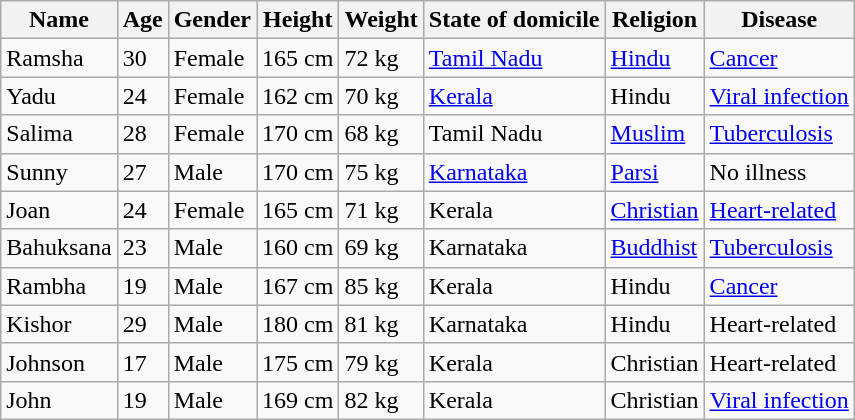<table class="wikitable">
<tr>
<th>Name</th>
<th>Age</th>
<th>Gender</th>
<th>Height</th>
<th>Weight</th>
<th>State of domicile</th>
<th>Religion</th>
<th>Disease</th>
</tr>
<tr>
<td>Ramsha</td>
<td>30</td>
<td>Female</td>
<td>165 cm</td>
<td>72 kg</td>
<td><a href='#'>Tamil Nadu</a></td>
<td><a href='#'>Hindu</a></td>
<td><a href='#'>Cancer</a></td>
</tr>
<tr>
<td>Yadu</td>
<td>24</td>
<td>Female</td>
<td>162 cm</td>
<td>70 kg</td>
<td><a href='#'>Kerala</a></td>
<td>Hindu</td>
<td><a href='#'>Viral infection</a></td>
</tr>
<tr>
<td>Salima</td>
<td>28</td>
<td>Female</td>
<td>170 cm</td>
<td>68 kg</td>
<td>Tamil Nadu</td>
<td><a href='#'>Muslim</a></td>
<td><a href='#'>Tuberculosis</a></td>
</tr>
<tr>
<td>Sunny</td>
<td>27</td>
<td>Male</td>
<td>170 cm</td>
<td>75 kg</td>
<td><a href='#'>Karnataka</a></td>
<td><a href='#'>Parsi</a></td>
<td>No illness</td>
</tr>
<tr>
<td>Joan</td>
<td>24</td>
<td>Female</td>
<td>165 cm</td>
<td>71 kg</td>
<td>Kerala</td>
<td><a href='#'>Christian</a></td>
<td><a href='#'>Heart-related</a></td>
</tr>
<tr>
<td>Bahuksana</td>
<td>23</td>
<td>Male</td>
<td>160 cm</td>
<td>69 kg</td>
<td>Karnataka</td>
<td><a href='#'>Buddhist</a></td>
<td><a href='#'>Tuberculosis</a></td>
</tr>
<tr>
<td>Rambha</td>
<td>19</td>
<td>Male</td>
<td>167 cm</td>
<td>85 kg</td>
<td>Kerala</td>
<td>Hindu</td>
<td><a href='#'>Cancer</a></td>
</tr>
<tr>
<td>Kishor</td>
<td>29</td>
<td>Male</td>
<td>180 cm</td>
<td>81 kg</td>
<td>Karnataka</td>
<td>Hindu</td>
<td>Heart-related</td>
</tr>
<tr>
<td>Johnson</td>
<td>17</td>
<td>Male</td>
<td>175 cm</td>
<td>79 kg</td>
<td>Kerala</td>
<td>Christian</td>
<td>Heart-related</td>
</tr>
<tr>
<td>John</td>
<td>19</td>
<td>Male</td>
<td>169 cm</td>
<td>82 kg</td>
<td>Kerala</td>
<td>Christian</td>
<td><a href='#'>Viral infection</a></td>
</tr>
</table>
